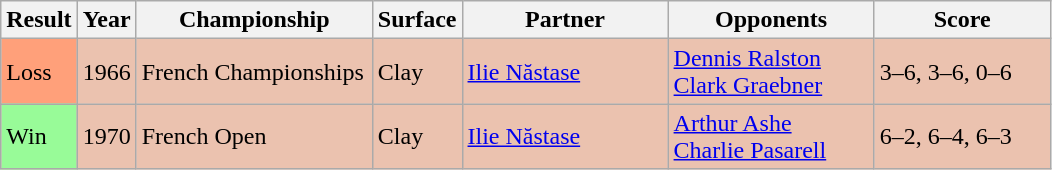<table class="sortable wikitable">
<tr>
<th style="width:40px">Result</th>
<th style="width:30px">Year</th>
<th style="width:150px">Championship</th>
<th style="width:50px">Surface</th>
<th style="width:130px">Partner</th>
<th style="width:130px">Opponents</th>
<th style="width:110px"  class="unsortable">Score</th>
</tr>
<tr style="background:#ebc2af;">
<td style="background:#ffa07a;">Loss</td>
<td>1966</td>
<td>French Championships</td>
<td>Clay</td>
<td> <a href='#'>Ilie Năstase</a></td>
<td> <a href='#'>Dennis Ralston</a><br> <a href='#'>Clark Graebner</a></td>
<td>3–6, 3–6, 0–6</td>
</tr>
<tr style="background:#ebc2af;">
<td style="background:#98fb98;">Win</td>
<td>1970</td>
<td>French Open</td>
<td>Clay</td>
<td> <a href='#'>Ilie Năstase</a></td>
<td> <a href='#'>Arthur Ashe</a><br> <a href='#'>Charlie Pasarell</a></td>
<td>6–2, 6–4, 6–3</td>
</tr>
</table>
